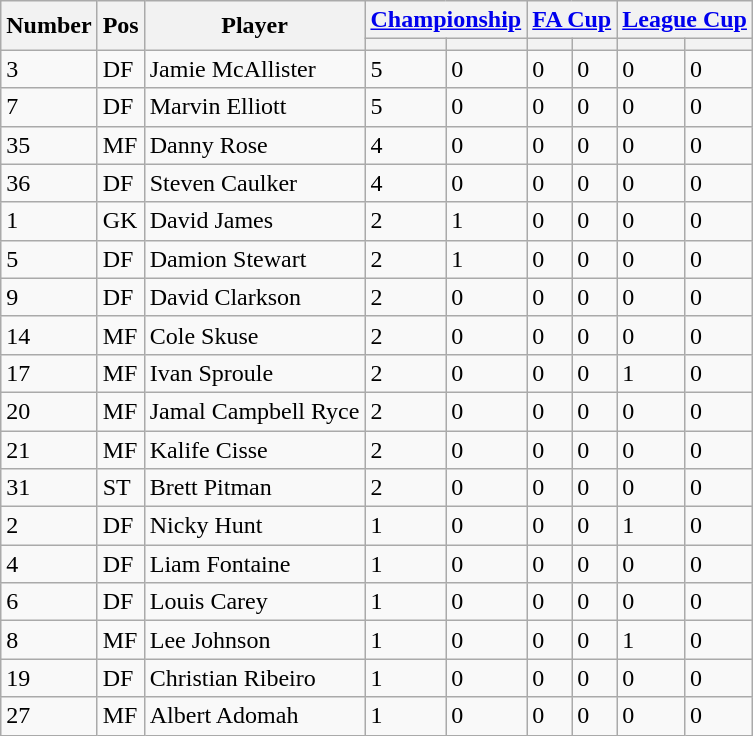<table class="wikitable">
<tr>
<th rowspan="2">Number</th>
<th rowspan="2">Pos</th>
<th rowspan="2">Player</th>
<th colspan="2"><a href='#'>Championship</a></th>
<th colspan="2"><a href='#'>FA Cup</a></th>
<th colspan="2"><a href='#'>League Cup</a></th>
</tr>
<tr>
<th></th>
<th></th>
<th></th>
<th></th>
<th></th>
<th></th>
</tr>
<tr>
<td>3</td>
<td>DF</td>
<td>Jamie McAllister</td>
<td>5</td>
<td>0</td>
<td>0</td>
<td>0</td>
<td>0</td>
<td>0</td>
</tr>
<tr>
<td>7</td>
<td>DF</td>
<td>Marvin Elliott</td>
<td>5</td>
<td>0</td>
<td>0</td>
<td>0</td>
<td>0</td>
<td>0</td>
</tr>
<tr>
<td>35</td>
<td>MF</td>
<td>Danny Rose</td>
<td>4</td>
<td>0</td>
<td>0</td>
<td>0</td>
<td>0</td>
<td>0</td>
</tr>
<tr>
<td>36</td>
<td>DF</td>
<td>Steven Caulker</td>
<td>4</td>
<td>0</td>
<td>0</td>
<td>0</td>
<td>0</td>
<td>0</td>
</tr>
<tr>
<td>1</td>
<td>GK</td>
<td>David James</td>
<td>2</td>
<td>1</td>
<td>0</td>
<td>0</td>
<td>0</td>
<td>0</td>
</tr>
<tr>
<td>5</td>
<td>DF</td>
<td>Damion Stewart</td>
<td>2</td>
<td>1</td>
<td>0</td>
<td>0</td>
<td>0</td>
<td>0</td>
</tr>
<tr>
<td>9</td>
<td>DF</td>
<td>David Clarkson</td>
<td>2</td>
<td>0</td>
<td>0</td>
<td>0</td>
<td>0</td>
<td>0</td>
</tr>
<tr>
<td>14</td>
<td>MF</td>
<td>Cole Skuse</td>
<td>2</td>
<td>0</td>
<td>0</td>
<td>0</td>
<td>0</td>
<td>0</td>
</tr>
<tr>
<td>17</td>
<td>MF</td>
<td>Ivan Sproule</td>
<td>2</td>
<td>0</td>
<td>0</td>
<td>0</td>
<td>1</td>
<td>0</td>
</tr>
<tr>
<td>20</td>
<td>MF</td>
<td>Jamal Campbell Ryce</td>
<td>2</td>
<td>0</td>
<td>0</td>
<td>0</td>
<td>0</td>
<td>0</td>
</tr>
<tr>
<td>21</td>
<td>MF</td>
<td>Kalife Cisse</td>
<td>2</td>
<td>0</td>
<td>0</td>
<td>0</td>
<td>0</td>
<td>0</td>
</tr>
<tr>
<td>31</td>
<td>ST</td>
<td>Brett Pitman</td>
<td>2</td>
<td>0</td>
<td>0</td>
<td>0</td>
<td>0</td>
<td>0</td>
</tr>
<tr>
<td>2</td>
<td>DF</td>
<td>Nicky Hunt</td>
<td>1</td>
<td>0</td>
<td>0</td>
<td>0</td>
<td>1</td>
<td>0</td>
</tr>
<tr>
<td>4</td>
<td>DF</td>
<td>Liam Fontaine</td>
<td>1</td>
<td>0</td>
<td>0</td>
<td>0</td>
<td>0</td>
<td>0</td>
</tr>
<tr>
<td>6</td>
<td>DF</td>
<td>Louis Carey</td>
<td>1</td>
<td>0</td>
<td>0</td>
<td>0</td>
<td>0</td>
<td>0</td>
</tr>
<tr>
<td>8</td>
<td>MF</td>
<td>Lee Johnson</td>
<td>1</td>
<td>0</td>
<td>0</td>
<td>0</td>
<td>1</td>
<td>0</td>
</tr>
<tr>
<td>19</td>
<td>DF</td>
<td>Christian Ribeiro</td>
<td>1</td>
<td>0</td>
<td>0</td>
<td>0</td>
<td>0</td>
<td>0</td>
</tr>
<tr>
<td>27</td>
<td>MF</td>
<td>Albert Adomah</td>
<td>1</td>
<td>0</td>
<td>0</td>
<td>0</td>
<td>0</td>
<td>0</td>
</tr>
</table>
